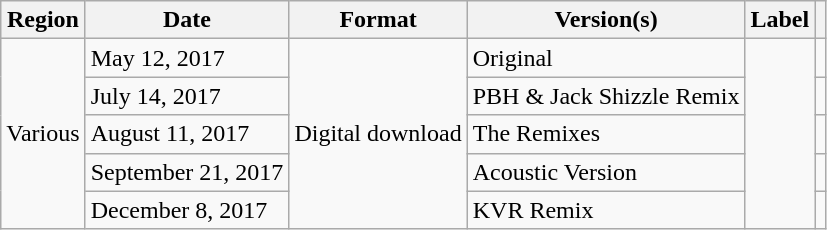<table class=wikitable>
<tr>
<th>Region</th>
<th>Date</th>
<th>Format</th>
<th>Version(s)</th>
<th>Label</th>
<th></th>
</tr>
<tr>
<td rowspan="5">Various</td>
<td>May 12, 2017</td>
<td rowspan="5">Digital download</td>
<td>Original</td>
<td rowspan="5"></td>
<td></td>
</tr>
<tr>
<td>July 14, 2017</td>
<td>PBH & Jack Shizzle Remix</td>
<td></td>
</tr>
<tr>
<td>August 11, 2017</td>
<td>The Remixes</td>
<td></td>
</tr>
<tr>
<td>September 21, 2017</td>
<td>Acoustic Version</td>
<td></td>
</tr>
<tr>
<td>December 8, 2017</td>
<td>KVR Remix</td>
<td></td>
</tr>
</table>
